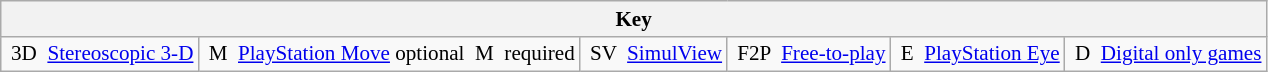<table class="wikitable" style="margin-right: 1em; font-size:88%;">
<tr>
<th colspan="6">Key</th>
</tr>
<tr>
<td><span> 3D </span> <a href='#'>Stereoscopic 3-D</a></td>
<td><span> M </span> <a href='#'>PlayStation Move</a> optional <span> M </span> required</td>
<td><span> SV </span> <a href='#'>SimulView</a></td>
<td><span> F2P </span> <a href='#'>Free-to-play</a></td>
<td><span> E </span> <a href='#'>PlayStation Eye</a></td>
<td><span> D </span> <a href='#'>Digital only games</a></td>
</tr>
</table>
